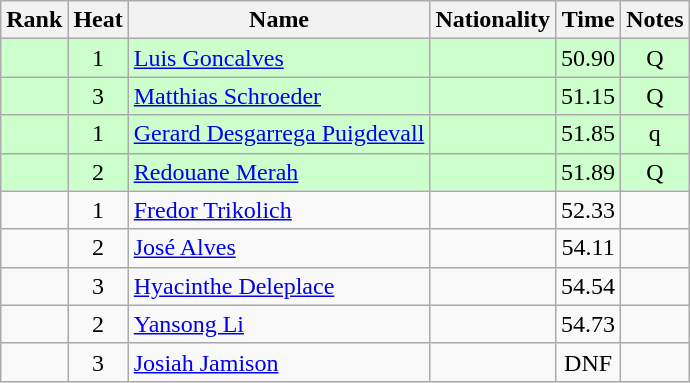<table class="wikitable sortable" style="text-align:center">
<tr>
<th>Rank</th>
<th>Heat</th>
<th>Name</th>
<th>Nationality</th>
<th>Time</th>
<th>Notes</th>
</tr>
<tr style="background:#cfc;">
<td></td>
<td>1</td>
<td align=left><a href='#'>Luis Goncalves</a></td>
<td align=left></td>
<td>50.90</td>
<td>Q</td>
</tr>
<tr style="background:#cfc;">
<td></td>
<td>3</td>
<td align=left><a href='#'>Matthias Schroeder</a></td>
<td align=left></td>
<td>51.15</td>
<td>Q</td>
</tr>
<tr style="background:#cfc;">
<td></td>
<td>1</td>
<td align=left><a href='#'>Gerard Desgarrega Puigdevall</a></td>
<td align=left></td>
<td>51.85</td>
<td>q</td>
</tr>
<tr style="background:#cfc;">
<td></td>
<td>2</td>
<td align=left><a href='#'>Redouane Merah</a></td>
<td align=left></td>
<td>51.89</td>
<td>Q</td>
</tr>
<tr>
<td></td>
<td>1</td>
<td align=left><a href='#'>Fredor Trikolich</a></td>
<td align=left></td>
<td>52.33</td>
<td></td>
</tr>
<tr>
<td></td>
<td>2</td>
<td align=left><a href='#'>José Alves</a></td>
<td align=left></td>
<td>54.11</td>
<td></td>
</tr>
<tr>
<td></td>
<td>3</td>
<td align=left><a href='#'>Hyacinthe Deleplace</a></td>
<td align=left></td>
<td>54.54</td>
<td></td>
</tr>
<tr>
<td></td>
<td>2</td>
<td align=left><a href='#'>Yansong Li</a></td>
<td align=left></td>
<td>54.73</td>
<td></td>
</tr>
<tr>
<td></td>
<td>3</td>
<td align=left><a href='#'>Josiah Jamison</a></td>
<td align=left></td>
<td>DNF</td>
<td></td>
</tr>
</table>
